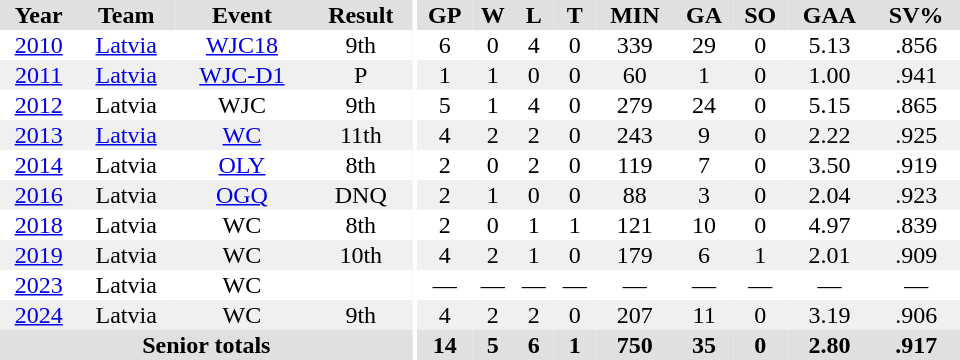<table border="0" cellpadding="1" cellspacing="0" ID="Table3" style="text-align:center; width:40em">
<tr ALIGN="center" bgcolor="#e0e0e0">
<th>Year</th>
<th>Team</th>
<th>Event</th>
<th>Result</th>
<th rowspan="99" bgcolor="#fff"></th>
<th>GP</th>
<th>W</th>
<th>L</th>
<th>T</th>
<th>MIN</th>
<th>GA</th>
<th>SO</th>
<th>GAA</th>
<th>SV%</th>
</tr>
<tr>
<td><a href='#'>2010</a></td>
<td><a href='#'>Latvia</a></td>
<td><a href='#'>WJC18</a></td>
<td>9th</td>
<td>6</td>
<td>0</td>
<td>4</td>
<td>0</td>
<td>339</td>
<td>29</td>
<td>0</td>
<td>5.13</td>
<td>.856</td>
</tr>
<tr bgcolor="#f0f0f0">
<td><a href='#'>2011</a></td>
<td><a href='#'>Latvia</a></td>
<td><a href='#'>WJC-D1</a></td>
<td>P</td>
<td>1</td>
<td>1</td>
<td>0</td>
<td>0</td>
<td>60</td>
<td>1</td>
<td>0</td>
<td>1.00</td>
<td>.941</td>
</tr>
<tr>
<td><a href='#'>2012</a></td>
<td>Latvia</td>
<td>WJC</td>
<td>9th</td>
<td>5</td>
<td>1</td>
<td>4</td>
<td>0</td>
<td>279</td>
<td>24</td>
<td>0</td>
<td>5.15</td>
<td>.865</td>
</tr>
<tr bgcolor="#f0f0f0">
<td><a href='#'>2013</a></td>
<td><a href='#'>Latvia</a></td>
<td><a href='#'>WC</a></td>
<td>11th</td>
<td>4</td>
<td>2</td>
<td>2</td>
<td>0</td>
<td>243</td>
<td>9</td>
<td>0</td>
<td>2.22</td>
<td>.925</td>
</tr>
<tr>
<td><a href='#'>2014</a></td>
<td>Latvia</td>
<td><a href='#'>OLY</a></td>
<td>8th</td>
<td>2</td>
<td>0</td>
<td>2</td>
<td>0</td>
<td>119</td>
<td>7</td>
<td>0</td>
<td>3.50</td>
<td>.919</td>
</tr>
<tr bgcolor="#f0f0f0">
<td><a href='#'>2016</a></td>
<td>Latvia</td>
<td><a href='#'>OGQ</a></td>
<td>DNQ</td>
<td>2</td>
<td>1</td>
<td>0</td>
<td>0</td>
<td>88</td>
<td>3</td>
<td>0</td>
<td>2.04</td>
<td>.923</td>
</tr>
<tr>
<td><a href='#'>2018</a></td>
<td>Latvia</td>
<td>WC</td>
<td>8th</td>
<td>2</td>
<td>0</td>
<td>1</td>
<td>1</td>
<td>121</td>
<td>10</td>
<td>0</td>
<td>4.97</td>
<td>.839</td>
</tr>
<tr bgcolor="#f0f0f0">
<td><a href='#'>2019</a></td>
<td>Latvia</td>
<td>WC</td>
<td>10th</td>
<td>4</td>
<td>2</td>
<td>1</td>
<td>0</td>
<td>179</td>
<td>6</td>
<td>1</td>
<td>2.01</td>
<td>.909</td>
</tr>
<tr>
<td><a href='#'>2023</a></td>
<td>Latvia</td>
<td>WC</td>
<td></td>
<td>—</td>
<td>—</td>
<td>—</td>
<td>—</td>
<td>—</td>
<td>—</td>
<td>—</td>
<td>—</td>
<td>—</td>
</tr>
<tr bgcolor="#f0f0f0">
<td><a href='#'>2024</a></td>
<td>Latvia</td>
<td>WC</td>
<td>9th</td>
<td>4</td>
<td>2</td>
<td>2</td>
<td>0</td>
<td>207</td>
<td>11</td>
<td>0</td>
<td>3.19</td>
<td>.906</td>
</tr>
<tr bgcolor="#e0e0e0">
<th colspan="4">Senior totals</th>
<th>14</th>
<th>5</th>
<th>6</th>
<th>1</th>
<th>750</th>
<th>35</th>
<th>0</th>
<th>2.80</th>
<th>.917</th>
</tr>
</table>
